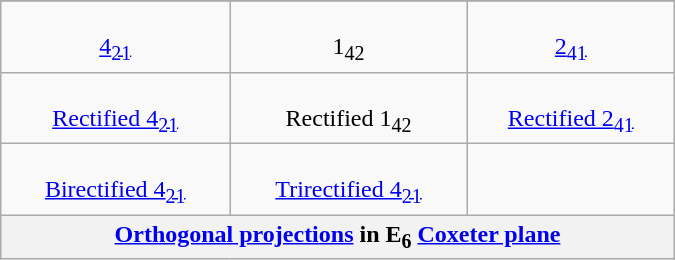<table class=wikitable width=450 align=right style="margin-left:1em;">
<tr>
</tr>
<tr align=center valign=top>
<td><br><a href='#'>4<sub>21</sub></a><br></td>
<td><br>1<sub>42</sub><br></td>
<td><br><a href='#'>2<sub>41</sub></a><br></td>
</tr>
<tr align=center valign=top>
<td><br><a href='#'>Rectified 4<sub>21</sub></a><br></td>
<td><br>Rectified 1<sub>42</sub><br></td>
<td><br><a href='#'>Rectified 2<sub>41</sub></a><br></td>
</tr>
<tr align=center valign=top>
<td><br><a href='#'>Birectified 4<sub>21</sub></a><br></td>
<td><br><a href='#'>Trirectified 4<sub>21</sub></a><br></td>
</tr>
<tr valign=top>
<th colspan=3><a href='#'>Orthogonal projections</a> in E<sub>6</sub> <a href='#'>Coxeter plane</a></th>
</tr>
</table>
